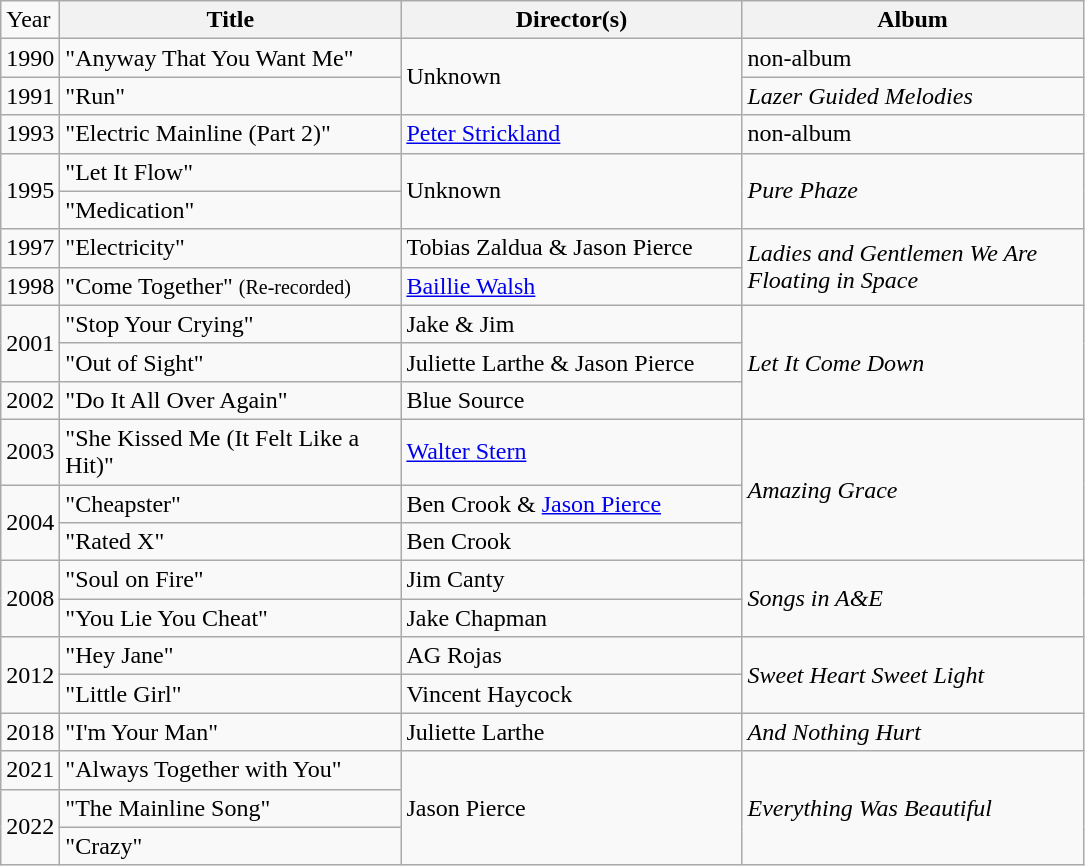<table class="wikitable">
<tr>
<td>Year</td>
<th width="220">Title</th>
<th width="220">Director(s)</th>
<th width="220">Album</th>
</tr>
<tr>
<td>1990</td>
<td>"Anyway That You Want Me"</td>
<td rowspan="2">Unknown</td>
<td>non-album</td>
</tr>
<tr>
<td>1991</td>
<td>"Run"</td>
<td><em>Lazer Guided Melodies</em></td>
</tr>
<tr>
<td>1993</td>
<td>"Electric Mainline (Part 2)"</td>
<td><a href='#'>Peter Strickland</a></td>
<td>non-album</td>
</tr>
<tr>
<td rowspan="2">1995</td>
<td>"Let It Flow"</td>
<td rowspan="2">Unknown</td>
<td rowspan="2"><em>Pure Phaze</em></td>
</tr>
<tr>
<td>"Medication"</td>
</tr>
<tr>
<td>1997</td>
<td>"Electricity"</td>
<td>Tobias Zaldua & Jason Pierce</td>
<td rowspan="2"><em>Ladies and Gentlemen We Are Floating in Space</em></td>
</tr>
<tr>
<td>1998</td>
<td>"Come Together" <small>(Re-recorded)</small></td>
<td><a href='#'>Baillie Walsh</a></td>
</tr>
<tr>
<td rowspan="2">2001</td>
<td>"Stop Your Crying"</td>
<td>Jake & Jim</td>
<td rowspan="3"><em>Let It Come Down</em></td>
</tr>
<tr>
<td>"Out of Sight"</td>
<td>Juliette Larthe & Jason Pierce</td>
</tr>
<tr>
<td>2002</td>
<td>"Do It All Over Again"</td>
<td>Blue Source</td>
</tr>
<tr>
<td>2003</td>
<td>"She Kissed Me (It Felt Like a Hit)"</td>
<td><a href='#'>Walter Stern</a></td>
<td rowspan="3"><em>Amazing Grace</em></td>
</tr>
<tr>
<td rowspan="2">2004</td>
<td>"Cheapster"</td>
<td>Ben Crook & <a href='#'>Jason Pierce</a></td>
</tr>
<tr>
<td>"Rated X"</td>
<td>Ben Crook</td>
</tr>
<tr>
<td rowspan="2">2008</td>
<td>"Soul on Fire"</td>
<td>Jim Canty</td>
<td rowspan="2"><em>Songs in A&E</em></td>
</tr>
<tr>
<td>"You Lie You Cheat"</td>
<td>Jake Chapman</td>
</tr>
<tr>
<td rowspan="2">2012</td>
<td>"Hey Jane"</td>
<td>AG Rojas</td>
<td rowspan="2"><em>Sweet Heart Sweet Light</em></td>
</tr>
<tr>
<td>"Little Girl"</td>
<td>Vincent Haycock</td>
</tr>
<tr>
<td>2018</td>
<td>"I'm Your Man"</td>
<td>Juliette Larthe</td>
<td><em>And Nothing Hurt</em></td>
</tr>
<tr>
<td>2021</td>
<td>"Always Together with You"</td>
<td rowspan="3">Jason Pierce</td>
<td rowspan="3"><em>Everything Was Beautiful</em></td>
</tr>
<tr>
<td rowspan="2">2022</td>
<td>"The Mainline Song"</td>
</tr>
<tr>
<td>"Crazy"</td>
</tr>
</table>
